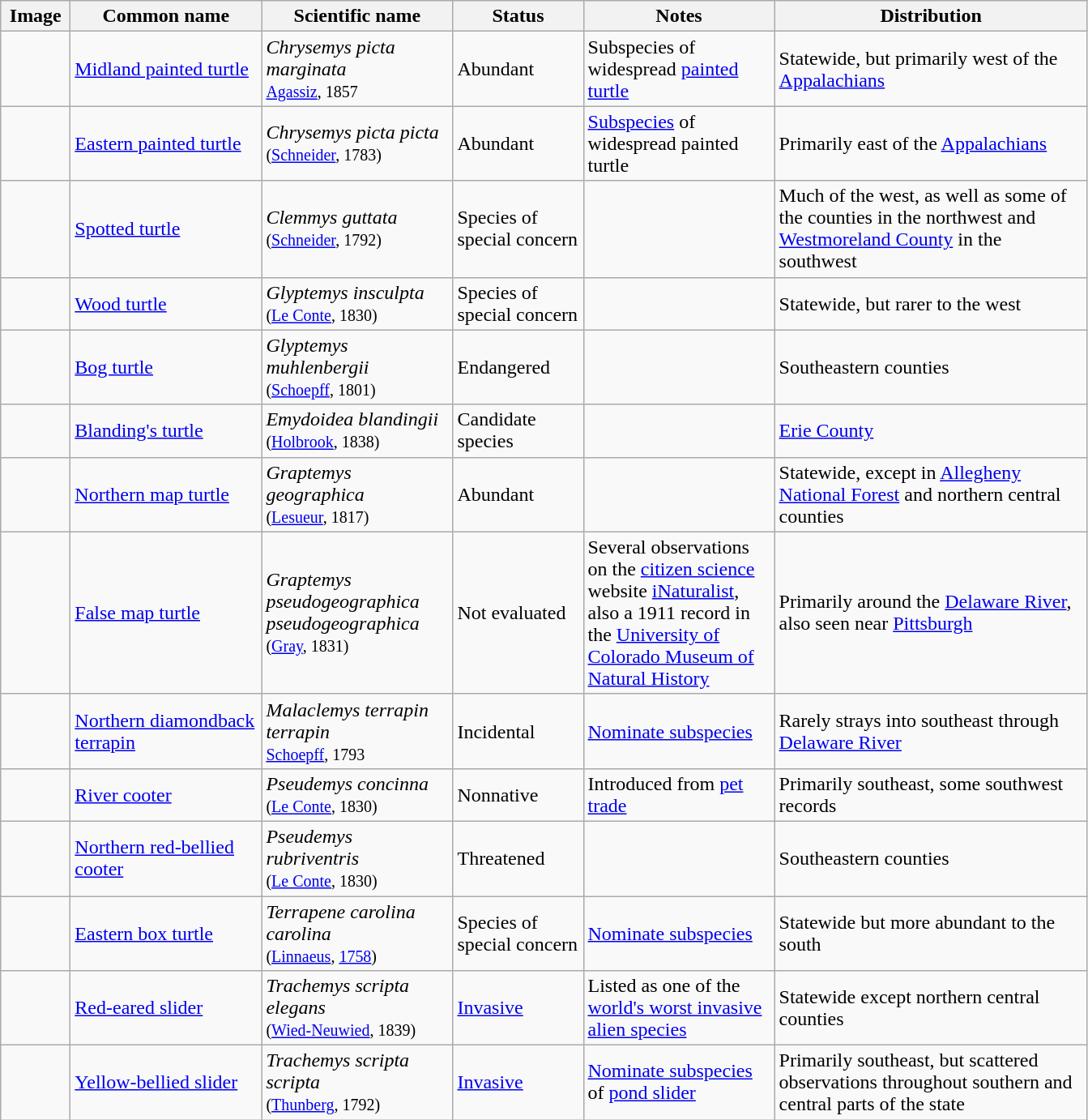<table class=wikitable>
<tr>
<th scope="col" style="width: 50px;">Image</th>
<th scope="col" style="width: 150px;">Common name</th>
<th scope="col" style="width: 150px;">Scientific name</th>
<th scope="col" style="width: 100px;">Status</th>
<th scope="col" style="width: 150px;">Notes</th>
<th scope="col" style="width: 250px;">Distribution</th>
</tr>
<tr>
<td></td>
<td><a href='#'>Midland painted turtle</a></td>
<td><em>Chrysemys picta marginata</em><br><small><a href='#'>Agassiz</a>, 1857</small></td>
<td>Abundant</td>
<td>Subspecies of widespread <a href='#'>painted turtle</a></td>
<td>Statewide, but primarily west of the <a href='#'>Appalachians</a></td>
</tr>
<tr>
<td></td>
<td><a href='#'>Eastern painted turtle</a></td>
<td><em>Chrysemys picta picta</em><br><small>(<a href='#'>Schneider</a>, 1783)</small></td>
<td>Abundant</td>
<td><a href='#'>Subspecies</a> of widespread painted turtle</td>
<td>Primarily east of the <a href='#'>Appalachians</a></td>
</tr>
<tr>
<td></td>
<td><a href='#'>Spotted turtle</a></td>
<td><em>Clemmys guttata</em><br><small>(<a href='#'>Schneider</a>, 1792)</small></td>
<td>Species of special concern</td>
<td></td>
<td>Much of the west, as well as some of the counties in the northwest and <a href='#'>Westmoreland County</a> in the southwest</td>
</tr>
<tr>
<td></td>
<td><a href='#'>Wood turtle</a></td>
<td><em>Glyptemys insculpta</em><br><small>(<a href='#'>Le Conte</a>, 1830)</small></td>
<td>Species of special concern</td>
<td></td>
<td>Statewide, but rarer to the west</td>
</tr>
<tr>
<td></td>
<td><a href='#'>Bog turtle</a></td>
<td><em>Glyptemys muhlenbergii</em><br><small>(<a href='#'>Schoepff</a>, 1801)</small></td>
<td>Endangered</td>
<td></td>
<td>Southeastern counties</td>
</tr>
<tr>
<td></td>
<td><a href='#'>Blanding's turtle</a></td>
<td><em>Emydoidea blandingii</em><br><small>(<a href='#'>Holbrook</a>, 1838)</small></td>
<td>Candidate species</td>
<td></td>
<td><a href='#'>Erie County</a></td>
</tr>
<tr>
<td></td>
<td><a href='#'>Northern map turtle</a></td>
<td><em>Graptemys geographica</em><br><small>(<a href='#'>Lesueur</a>, 1817)</small></td>
<td>Abundant</td>
<td></td>
<td>Statewide, except in <a href='#'>Allegheny National Forest</a> and northern central counties</td>
</tr>
<tr>
<td></td>
<td><a href='#'>False map turtle</a></td>
<td><em>Graptemys pseudogeographica pseudogeographica</em><br><small>(<a href='#'>Gray</a>, 1831)</small></td>
<td>Not evaluated</td>
<td>Several observations on the <a href='#'>citizen science</a> website <a href='#'>iNaturalist</a>, also a 1911 record in the <a href='#'>University of Colorado Museum of Natural History</a></td>
<td>Primarily around the <a href='#'>Delaware River</a>, also seen near <a href='#'>Pittsburgh</a></td>
</tr>
<tr>
<td></td>
<td><a href='#'>Northern diamondback terrapin</a></td>
<td><em>Malaclemys terrapin terrapin</em><br><small><a href='#'>Schoepff</a>, 1793</small></td>
<td>Incidental</td>
<td><a href='#'>Nominate subspecies</a></td>
<td>Rarely strays into southeast through <a href='#'>Delaware River</a></td>
</tr>
<tr>
<td></td>
<td><a href='#'>River cooter</a></td>
<td><em>Pseudemys concinna</em><br><small>(<a href='#'>Le Conte</a>, 1830)</small></td>
<td>Nonnative</td>
<td>Introduced from <a href='#'>pet trade</a></td>
<td>Primarily southeast, some southwest records</td>
</tr>
<tr>
<td></td>
<td><a href='#'>Northern red-bellied cooter</a></td>
<td><em>Pseudemys rubriventris</em><br><small>(<a href='#'>Le Conte</a>, 1830)</small></td>
<td>Threatened</td>
<td></td>
<td>Southeastern counties</td>
</tr>
<tr>
<td></td>
<td><a href='#'>Eastern box turtle</a></td>
<td><em>Terrapene carolina carolina</em><br><small>(<a href='#'>Linnaeus</a>, <a href='#'>1758</a>)</small></td>
<td>Species of special concern</td>
<td><a href='#'>Nominate subspecies</a></td>
<td>Statewide but more abundant to the south</td>
</tr>
<tr>
<td></td>
<td><a href='#'>Red-eared slider</a></td>
<td><em>Trachemys scripta elegans</em><br><small>(<a href='#'>Wied-Neuwied</a>, 1839)</small></td>
<td><a href='#'>Invasive</a></td>
<td>Listed as one of the <a href='#'>world's worst invasive alien species</a></td>
<td>Statewide except northern central counties</td>
</tr>
<tr>
<td></td>
<td><a href='#'>Yellow-bellied slider</a></td>
<td><em>Trachemys scripta scripta</em><br><small>(<a href='#'>Thunberg</a>, 1792)</small></td>
<td><a href='#'>Invasive</a></td>
<td><a href='#'>Nominate subspecies</a> of <a href='#'>pond slider</a></td>
<td>Primarily southeast, but scattered observations throughout southern and central parts of the state</td>
</tr>
</table>
